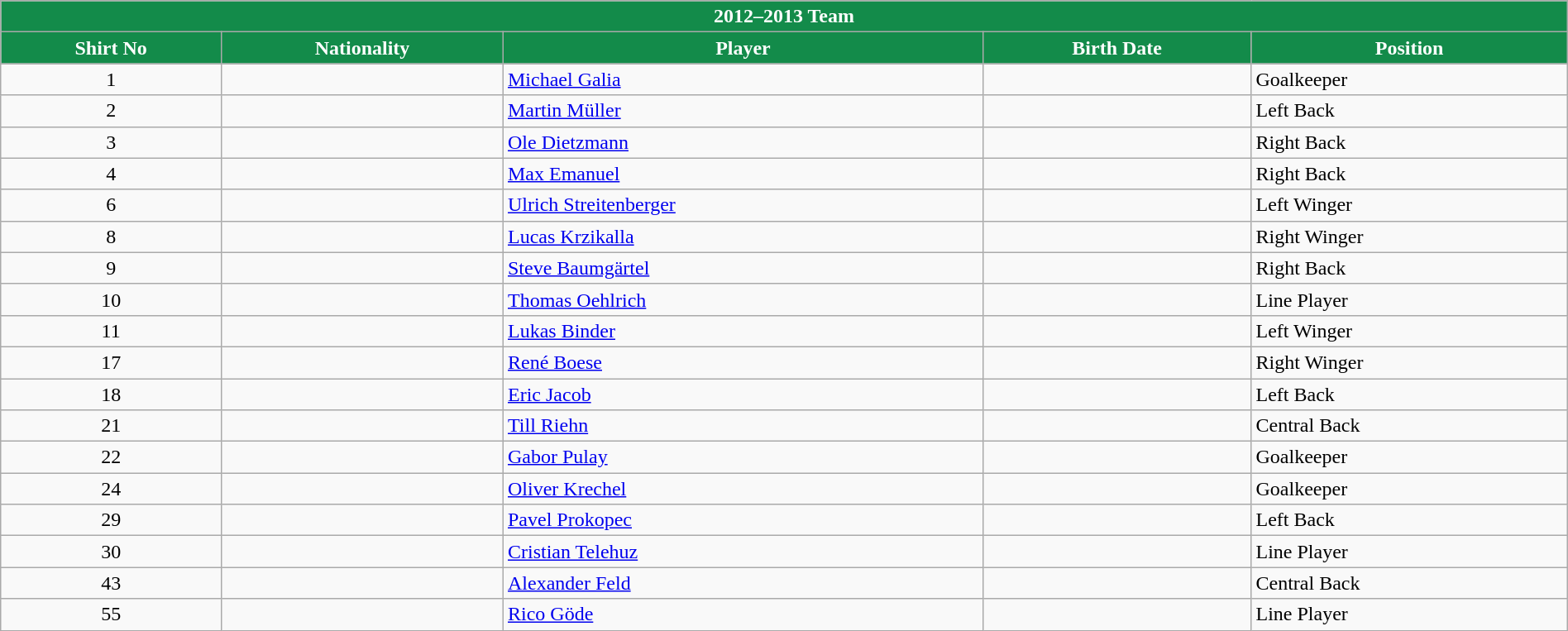<table class="wikitable collapsible collapsed" style="width:100%">
<tr>
<th colspan=5 style="background-color:#138B4A;color:white;text-align:center;">2012–2013 Team</th>
</tr>
<tr>
<th style="color:white; background:#138B4A">Shirt No</th>
<th style="color:white; background:#138B4A">Nationality</th>
<th style="color:white; background:#138B4A">Player</th>
<th style="color:white; background:#138B4A">Birth Date</th>
<th style="color:white; background:#138B4A">Position</th>
</tr>
<tr>
<td align=center>1</td>
<td></td>
<td><a href='#'>Michael Galia</a></td>
<td></td>
<td>Goalkeeper</td>
</tr>
<tr>
<td align=center>2</td>
<td></td>
<td><a href='#'>Martin Müller</a></td>
<td></td>
<td>Left Back</td>
</tr>
<tr>
<td align=center>3</td>
<td></td>
<td><a href='#'>Ole Dietzmann</a></td>
<td></td>
<td>Right Back</td>
</tr>
<tr>
<td align=center>4</td>
<td></td>
<td><a href='#'>Max Emanuel</a></td>
<td></td>
<td>Right Back</td>
</tr>
<tr>
<td align=center>6</td>
<td></td>
<td><a href='#'>Ulrich Streitenberger</a></td>
<td></td>
<td>Left Winger</td>
</tr>
<tr>
<td align=center>8</td>
<td></td>
<td><a href='#'>Lucas Krzikalla</a></td>
<td></td>
<td>Right Winger</td>
</tr>
<tr>
<td align=center>9</td>
<td></td>
<td><a href='#'>Steve Baumgärtel</a></td>
<td></td>
<td>Right Back</td>
</tr>
<tr>
<td align=center>10</td>
<td></td>
<td><a href='#'>Thomas Oehlrich</a></td>
<td></td>
<td>Line Player</td>
</tr>
<tr>
<td align=center>11</td>
<td></td>
<td><a href='#'>Lukas Binder</a></td>
<td></td>
<td>Left Winger</td>
</tr>
<tr>
<td align=center>17</td>
<td></td>
<td><a href='#'>René Boese</a></td>
<td></td>
<td>Right Winger</td>
</tr>
<tr>
<td align=center>18</td>
<td></td>
<td><a href='#'>Eric Jacob</a></td>
<td></td>
<td>Left Back</td>
</tr>
<tr>
<td align=center>21</td>
<td></td>
<td><a href='#'>Till Riehn</a></td>
<td></td>
<td>Central Back</td>
</tr>
<tr>
<td align=center>22</td>
<td></td>
<td><a href='#'>Gabor Pulay</a></td>
<td></td>
<td>Goalkeeper</td>
</tr>
<tr>
<td align=center>24</td>
<td></td>
<td><a href='#'>Oliver Krechel</a></td>
<td></td>
<td>Goalkeeper</td>
</tr>
<tr>
<td align=center>29</td>
<td></td>
<td><a href='#'>Pavel Prokopec</a></td>
<td></td>
<td>Left Back</td>
</tr>
<tr>
<td align=center>30</td>
<td></td>
<td><a href='#'>Cristian Telehuz</a></td>
<td></td>
<td>Line Player</td>
</tr>
<tr>
<td align=center>43</td>
<td></td>
<td><a href='#'>Alexander Feld</a></td>
<td></td>
<td>Central Back</td>
</tr>
<tr>
<td align=center>55</td>
<td></td>
<td><a href='#'>Rico Göde</a></td>
<td></td>
<td>Line Player</td>
</tr>
</table>
